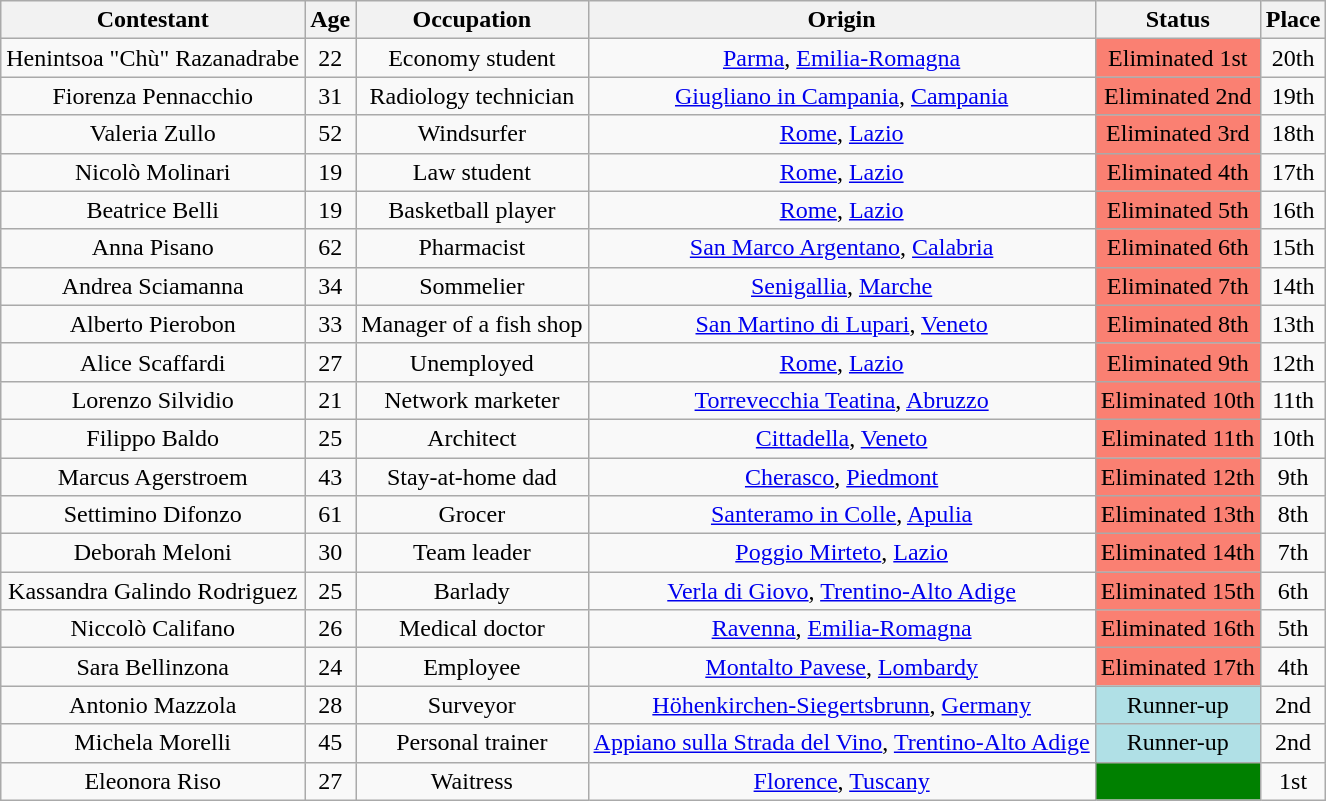<table class="wikitable" style="text-align: center;">
<tr>
<th>Contestant</th>
<th>Age</th>
<th>Occupation</th>
<th>Origin</th>
<th>Status</th>
<th>Place</th>
</tr>
<tr>
<td>Henintsoa "Chù" Razanadrabe</td>
<td>22</td>
<td>Economy student</td>
<td><a href='#'>Parma</a>, <a href='#'>Emilia-Romagna</a></td>
<td bgcolor=#fa8072>Eliminated 1st</td>
<td>20th</td>
</tr>
<tr>
<td>Fiorenza Pennacchio</td>
<td>31</td>
<td>Radiology technician</td>
<td><a href='#'>Giugliano in Campania</a>, <a href='#'>Campania</a></td>
<td bgcolor=#fa8072>Eliminated 2nd</td>
<td>19th</td>
</tr>
<tr>
<td>Valeria Zullo</td>
<td>52</td>
<td>Windsurfer</td>
<td><a href='#'>Rome</a>, <a href='#'>Lazio</a></td>
<td bgcolor=#fa8072>Eliminated 3rd</td>
<td>18th</td>
</tr>
<tr>
<td>Nicolò Molinari</td>
<td>19</td>
<td>Law student</td>
<td><a href='#'>Rome</a>, <a href='#'>Lazio</a></td>
<td bgcolor=#fa8072>Eliminated 4th</td>
<td>17th</td>
</tr>
<tr>
<td>Beatrice Belli</td>
<td>19</td>
<td>Basketball player</td>
<td><a href='#'>Rome</a>, <a href='#'>Lazio</a></td>
<td bgcolor=#fa8072>Eliminated 5th</td>
<td>16th</td>
</tr>
<tr>
<td>Anna Pisano</td>
<td>62</td>
<td>Pharmacist</td>
<td><a href='#'>San Marco Argentano</a>, <a href='#'>Calabria</a></td>
<td bgcolor=#fa8072>Eliminated 6th</td>
<td>15th</td>
</tr>
<tr>
<td>Andrea Sciamanna</td>
<td>34</td>
<td>Sommelier</td>
<td><a href='#'>Senigallia</a>, <a href='#'>Marche</a></td>
<td bgcolor=#fa8072>Eliminated 7th</td>
<td>14th</td>
</tr>
<tr>
<td>Alberto Pierobon</td>
<td>33</td>
<td>Manager of a fish shop</td>
<td><a href='#'>San Martino di Lupari</a>, <a href='#'>Veneto</a></td>
<td bgcolor=#fa8072>Eliminated 8th</td>
<td>13th</td>
</tr>
<tr>
<td>Alice Scaffardi</td>
<td>27</td>
<td>Unemployed</td>
<td><a href='#'>Rome</a>, <a href='#'>Lazio</a></td>
<td bgcolor=#fa8072>Eliminated 9th</td>
<td>12th</td>
</tr>
<tr>
<td>Lorenzo Silvidio</td>
<td>21</td>
<td>Network marketer</td>
<td><a href='#'>Torrevecchia Teatina</a>, <a href='#'>Abruzzo</a></td>
<td bgcolor=#fa8072>Eliminated 10th</td>
<td>11th</td>
</tr>
<tr>
<td>Filippo Baldo</td>
<td>25</td>
<td>Architect</td>
<td><a href='#'>Cittadella</a>, <a href='#'>Veneto</a></td>
<td bgcolor=#fa8072>Eliminated 11th</td>
<td>10th</td>
</tr>
<tr>
<td>Marcus Agerstroem</td>
<td>43</td>
<td>Stay-at-home dad</td>
<td><a href='#'>Cherasco</a>, <a href='#'>Piedmont</a></td>
<td bgcolor=#fa8072>Eliminated 12th</td>
<td>9th</td>
</tr>
<tr>
<td>Settimino Difonzo</td>
<td>61</td>
<td>Grocer</td>
<td><a href='#'>Santeramo in Colle</a>, <a href='#'>Apulia</a></td>
<td bgcolor=#fa8072>Eliminated 13th</td>
<td>8th</td>
</tr>
<tr>
<td>Deborah Meloni</td>
<td>30</td>
<td>Team leader</td>
<td><a href='#'>Poggio Mirteto</a>, <a href='#'>Lazio</a></td>
<td bgcolor=#fa8072>Eliminated 14th</td>
<td>7th</td>
</tr>
<tr>
<td>Kassandra Galindo Rodriguez</td>
<td>25</td>
<td>Barlady</td>
<td><a href='#'>Verla di Giovo</a>, <a href='#'>Trentino-Alto Adige</a></td>
<td bgcolor=#fa8072>Eliminated 15th</td>
<td>6th</td>
</tr>
<tr>
<td>Niccolò Califano</td>
<td>26</td>
<td>Medical doctor</td>
<td><a href='#'>Ravenna</a>, <a href='#'>Emilia-Romagna</a></td>
<td bgcolor=#fa8072>Eliminated 16th</td>
<td>5th</td>
</tr>
<tr>
<td>Sara Bellinzona</td>
<td>24</td>
<td>Employee</td>
<td><a href='#'>Montalto Pavese</a>, <a href='#'>Lombardy</a></td>
<td bgcolor=#fa8072>Eliminated 17th</td>
<td>4th</td>
</tr>
<tr>
<td>Antonio Mazzola</td>
<td>28</td>
<td>Surveyor</td>
<td><a href='#'>Höhenkirchen-Siegertsbrunn</a>, <a href='#'>Germany</a></td>
<td bgcolor=#B0E0E6>Runner-up</td>
<td>2nd</td>
</tr>
<tr>
<td>Michela Morelli</td>
<td>45</td>
<td>Personal trainer</td>
<td><a href='#'>Appiano sulla Strada del Vino</a>, <a href='#'>Trentino-Alto Adige</a></td>
<td bgcolor=#B0E0E6>Runner-up</td>
<td>2nd</td>
</tr>
<tr>
<td>Eleonora Riso</td>
<td>27</td>
<td>Waitress</td>
<td><a href='#'>Florence</a>, <a href='#'>Tuscany</a></td>
<td bgcolor=green></td>
<td>1st</td>
</tr>
</table>
